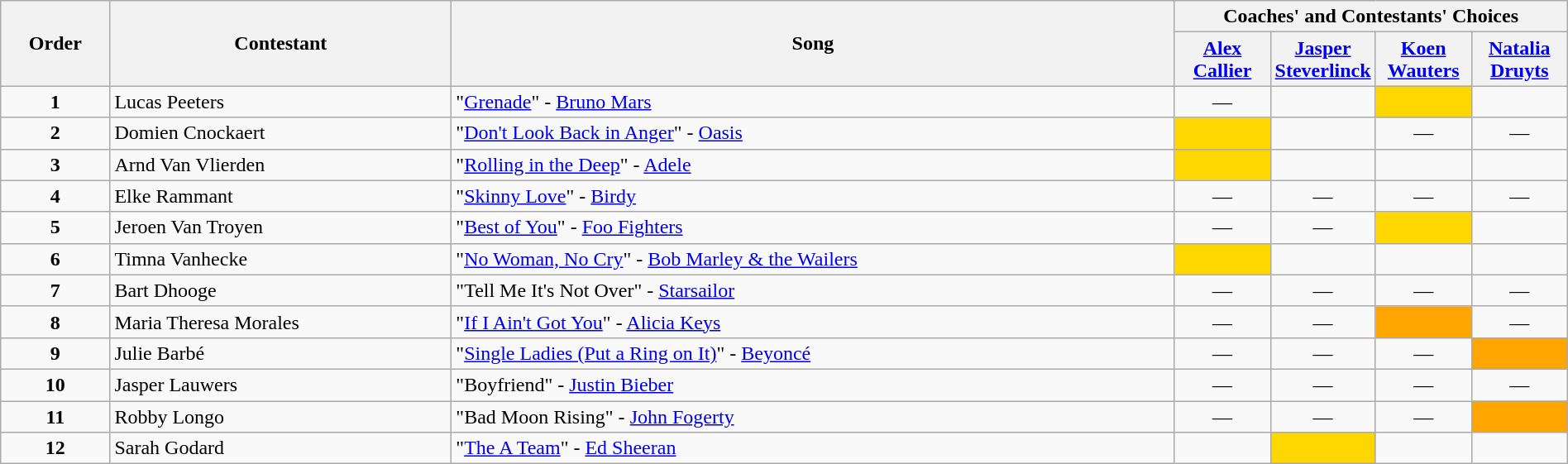<table class="wikitable" style="width:100%;">
<tr>
<th rowspan=2>Order</th>
<th rowspan=2>Contestant</th>
<th rowspan=2>Song</th>
<th colspan=4>Coaches' and Contestants' Choices</th>
</tr>
<tr>
<th width="70"><a href='#'>Alex Callier</a></th>
<th width="70"><a href='#'>Jasper Steverlinck</a></th>
<th width="70"><a href='#'>Koen Wauters</a></th>
<th width="70"><a href='#'>Natalia Druyts</a></th>
</tr>
<tr>
<td align="center"><strong>1</strong></td>
<td>Lucas Peeters</td>
<td>"<a href='#'>Grenade</a>" - <a href='#'>Bruno Mars</a></td>
<td align="center">—</td>
<td style="text-align:center;"></td>
<td style="background:gold;text-align:center;"></td>
<td style="text-align:center;"></td>
</tr>
<tr>
<td align="center"><strong>2</strong></td>
<td>Domien Cnockaert</td>
<td>"<a href='#'>Don't Look Back in Anger</a>" - <a href='#'>Oasis</a></td>
<td style="background:gold;text-align:center;"></td>
<td style="text-align:center;"></td>
<td align="center">—</td>
<td align="center">—</td>
</tr>
<tr>
<td align="center"><strong>3</strong></td>
<td>Arnd Van Vlierden</td>
<td>"<a href='#'>Rolling in the Deep</a>" - <a href='#'>Adele</a></td>
<td style="background:gold;text-align:center;"></td>
<td style="text-align:center;"></td>
<td style="text-align:center;"></td>
<td style="text-align:center;"></td>
</tr>
<tr>
<td align="center"><strong>4</strong></td>
<td>Elke Rammant</td>
<td>"<a href='#'>Skinny Love</a>" - <a href='#'>Birdy</a></td>
<td align="center">—</td>
<td align="center">—</td>
<td align="center">—</td>
<td align="center">—</td>
</tr>
<tr>
<td align="center"><strong>5</strong></td>
<td>Jeroen Van Troyen</td>
<td>"<a href='#'>Best of You</a>" - <a href='#'>Foo Fighters</a></td>
<td align="center">—</td>
<td align="center">—</td>
<td style="background:gold;text-align:center;"></td>
<td style="text-align:center;"></td>
</tr>
<tr>
<td align="center"><strong>6</strong></td>
<td>Timna Vanhecke</td>
<td>"<a href='#'>No Woman, No Cry</a>" - <a href='#'>Bob Marley & the Wailers</a></td>
<td style="background:gold;text-align:center;"></td>
<td style="text-align:center;"></td>
<td style="text-align:center;"></td>
<td style="text-align:center;"></td>
</tr>
<tr>
<td align="center"><strong>7</strong></td>
<td>Bart Dhooge</td>
<td>"Tell Me It's Not Over" - <a href='#'>Starsailor</a></td>
<td align="center">—</td>
<td align="center">—</td>
<td align="center">—</td>
<td align="center">—</td>
</tr>
<tr>
<td align="center"><strong>8</strong></td>
<td>Maria Theresa Morales</td>
<td>"<a href='#'>If I Ain't Got You</a>" - <a href='#'>Alicia Keys</a></td>
<td align="center">—</td>
<td align="center">—</td>
<td style="background:orange;text-align:center;"></td>
<td align="center">—</td>
</tr>
<tr>
<td align="center"><strong>9</strong></td>
<td>Julie Barbé</td>
<td>"<a href='#'>Single Ladies (Put a Ring on It)</a>" - <a href='#'>Beyoncé</a></td>
<td align="center">—</td>
<td align="center">—</td>
<td align="center">—</td>
<td style="background:orange;text-align:center;"></td>
</tr>
<tr>
<td align="center"><strong>10</strong></td>
<td>Jasper Lauwers</td>
<td>"Boyfriend" - <a href='#'>Justin Bieber</a></td>
<td align="center">—</td>
<td align="center">—</td>
<td align="center">—</td>
<td align="center">—</td>
</tr>
<tr>
<td align="center"><strong>11</strong></td>
<td>Robby Longo</td>
<td>"Bad Moon Rising" - <a href='#'>John Fogerty</a></td>
<td align="center">—</td>
<td align="center">—</td>
<td align="center">—</td>
<td style="background:orange;text-align:center;"></td>
</tr>
<tr>
<td align="center"><strong>12</strong></td>
<td>Sarah Godard</td>
<td>"<a href='#'>The A Team</a>" - <a href='#'>Ed Sheeran</a></td>
<td style="text-align:center;"></td>
<td style="background:gold;text-align:center;"></td>
<td style="text-align:center;"></td>
<td style="text-align:center;"></td>
</tr>
</table>
